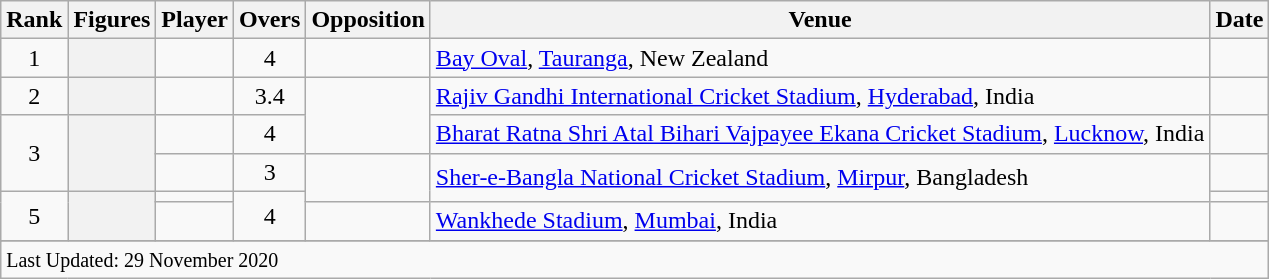<table class="wikitable plainrowheaders sortable">
<tr>
<th scope=col>Rank</th>
<th scope=col>Figures</th>
<th scope=col>Player</th>
<th scope=col>Overs</th>
<th scope=col>Opposition</th>
<th scope=col>Venue</th>
<th scope=col>Date</th>
</tr>
<tr>
<td align=center>1</td>
<th scope=row style=text-align:center;></th>
<td></td>
<td align=center>4</td>
<td></td>
<td><a href='#'>Bay Oval</a>, <a href='#'>Tauranga</a>, New Zealand</td>
<td></td>
</tr>
<tr>
<td align=center>2</td>
<th scope=row style=text-align:center;></th>
<td></td>
<td align=center>3.4</td>
<td rowspan=2></td>
<td><a href='#'>Rajiv Gandhi International Cricket Stadium</a>, <a href='#'>Hyderabad</a>, India</td>
<td></td>
</tr>
<tr>
<td align=center rowspan=2>3</td>
<th scope=row style=text-align:center; rowspan=2></th>
<td></td>
<td align=center>4</td>
<td><a href='#'>Bharat Ratna Shri Atal Bihari Vajpayee Ekana Cricket Stadium</a>, <a href='#'>Lucknow</a>, India</td>
<td></td>
</tr>
<tr>
<td> </td>
<td align=center>3</td>
<td rowspan=2></td>
<td rowspan=2><a href='#'>Sher-e-Bangla National Cricket Stadium</a>, <a href='#'>Mirpur</a>, Bangladesh</td>
<td></td>
</tr>
<tr>
<td align=center rowspan=2>5</td>
<th scope=row style=text-align:center; rowspan=2></th>
<td> </td>
<td align=center rowspan=2>4</td>
<td></td>
</tr>
<tr>
<td> </td>
<td></td>
<td><a href='#'>Wankhede Stadium</a>, <a href='#'>Mumbai</a>, India</td>
<td></td>
</tr>
<tr>
</tr>
<tr class=sortbottom>
<td colspan=7><small>Last Updated: 29 November 2020</small></td>
</tr>
</table>
